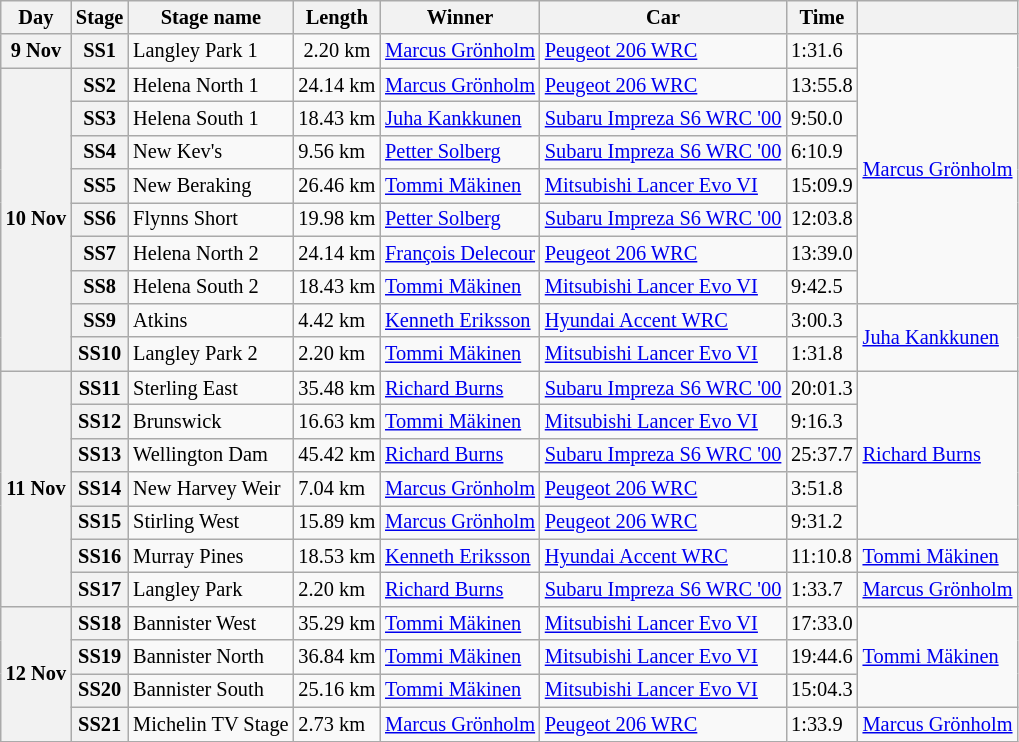<table class="wikitable" style="font-size: 85%;">
<tr>
<th>Day</th>
<th>Stage</th>
<th>Stage name</th>
<th>Length</th>
<th>Winner</th>
<th>Car</th>
<th>Time</th>
<th></th>
</tr>
<tr>
<th>9 Nov</th>
<th>SS1</th>
<td>Langley Park 1</td>
<td align="center">2.20 km</td>
<td> <a href='#'>Marcus Grönholm</a></td>
<td><a href='#'>Peugeot 206 WRC</a></td>
<td>1:31.6</td>
<td rowspan="8"> <a href='#'>Marcus Grönholm</a></td>
</tr>
<tr>
<th rowspan="9">10 Nov</th>
<th>SS2</th>
<td>Helena North 1</td>
<td>24.14 km</td>
<td> <a href='#'>Marcus Grönholm</a></td>
<td><a href='#'>Peugeot 206 WRC</a></td>
<td>13:55.8</td>
</tr>
<tr>
<th>SS3</th>
<td>Helena South 1</td>
<td>18.43 km</td>
<td> <a href='#'>Juha Kankkunen</a></td>
<td><a href='#'>Subaru Impreza S6 WRC '00</a></td>
<td>9:50.0</td>
</tr>
<tr>
<th>SS4</th>
<td>New Kev's</td>
<td>9.56 km</td>
<td> <a href='#'>Petter Solberg</a></td>
<td><a href='#'>Subaru Impreza S6 WRC '00</a></td>
<td>6:10.9</td>
</tr>
<tr>
<th>SS5</th>
<td>New Beraking</td>
<td>26.46 km</td>
<td> <a href='#'>Tommi Mäkinen</a></td>
<td><a href='#'>Mitsubishi Lancer Evo VI</a></td>
<td>15:09.9</td>
</tr>
<tr>
<th>SS6</th>
<td>Flynns Short</td>
<td>19.98 km</td>
<td> <a href='#'>Petter Solberg</a></td>
<td><a href='#'>Subaru Impreza S6 WRC '00</a></td>
<td>12:03.8</td>
</tr>
<tr>
<th>SS7</th>
<td>Helena North 2</td>
<td>24.14 km</td>
<td> <a href='#'>François Delecour</a></td>
<td><a href='#'>Peugeot 206 WRC</a></td>
<td>13:39.0</td>
</tr>
<tr>
<th>SS8</th>
<td>Helena South 2</td>
<td>18.43 km</td>
<td> <a href='#'>Tommi Mäkinen</a></td>
<td><a href='#'>Mitsubishi Lancer Evo VI</a></td>
<td>9:42.5</td>
</tr>
<tr>
<th>SS9</th>
<td>Atkins</td>
<td>4.42 km</td>
<td> <a href='#'>Kenneth Eriksson</a></td>
<td><a href='#'>Hyundai Accent WRC</a></td>
<td>3:00.3</td>
<td rowspan="2"> <a href='#'>Juha Kankkunen</a></td>
</tr>
<tr>
<th>SS10</th>
<td>Langley Park 2</td>
<td>2.20 km</td>
<td> <a href='#'>Tommi Mäkinen</a></td>
<td><a href='#'>Mitsubishi Lancer Evo VI</a></td>
<td>1:31.8</td>
</tr>
<tr>
<th rowspan="7">11 Nov</th>
<th>SS11</th>
<td>Sterling East</td>
<td>35.48 km</td>
<td> <a href='#'>Richard Burns</a></td>
<td><a href='#'>Subaru Impreza S6 WRC '00</a></td>
<td>20:01.3</td>
<td rowspan="5"> <a href='#'>Richard Burns</a></td>
</tr>
<tr>
<th>SS12</th>
<td>Brunswick</td>
<td>16.63 km</td>
<td> <a href='#'>Tommi Mäkinen</a></td>
<td><a href='#'>Mitsubishi Lancer Evo VI</a></td>
<td>9:16.3</td>
</tr>
<tr>
<th>SS13</th>
<td>Wellington Dam</td>
<td>45.42 km</td>
<td> <a href='#'>Richard Burns</a></td>
<td><a href='#'>Subaru Impreza S6 WRC '00</a></td>
<td>25:37.7</td>
</tr>
<tr>
<th>SS14</th>
<td>New Harvey Weir</td>
<td>7.04 km</td>
<td> <a href='#'>Marcus Grönholm</a></td>
<td><a href='#'>Peugeot 206 WRC</a></td>
<td>3:51.8</td>
</tr>
<tr>
<th>SS15</th>
<td>Stirling West</td>
<td>15.89 km</td>
<td> <a href='#'>Marcus Grönholm</a></td>
<td><a href='#'>Peugeot 206 WRC</a></td>
<td>9:31.2</td>
</tr>
<tr>
<th>SS16</th>
<td>Murray Pines</td>
<td>18.53 km</td>
<td> <a href='#'>Kenneth Eriksson</a></td>
<td><a href='#'>Hyundai Accent WRC</a></td>
<td>11:10.8</td>
<td> <a href='#'>Tommi Mäkinen</a></td>
</tr>
<tr>
<th>SS17</th>
<td>Langley Park</td>
<td>2.20 km</td>
<td> <a href='#'>Richard Burns</a></td>
<td><a href='#'>Subaru Impreza S6 WRC '00</a></td>
<td>1:33.7</td>
<td> <a href='#'>Marcus Grönholm</a></td>
</tr>
<tr>
<th rowspan="4">12 Nov</th>
<th>SS18</th>
<td>Bannister West</td>
<td>35.29 km</td>
<td> <a href='#'>Tommi Mäkinen</a></td>
<td><a href='#'>Mitsubishi Lancer Evo VI</a></td>
<td>17:33.0</td>
<td rowspan="3"> <a href='#'>Tommi Mäkinen</a></td>
</tr>
<tr>
<th>SS19</th>
<td>Bannister North</td>
<td>36.84 km</td>
<td> <a href='#'>Tommi Mäkinen</a></td>
<td><a href='#'>Mitsubishi Lancer Evo VI</a></td>
<td>19:44.6</td>
</tr>
<tr>
<th>SS20</th>
<td>Bannister South</td>
<td>25.16 km</td>
<td> <a href='#'>Tommi Mäkinen</a></td>
<td><a href='#'>Mitsubishi Lancer Evo VI</a></td>
<td>15:04.3</td>
</tr>
<tr>
<th>SS21</th>
<td>Michelin TV Stage</td>
<td>2.73 km</td>
<td> <a href='#'>Marcus Grönholm</a></td>
<td><a href='#'>Peugeot 206 WRC</a></td>
<td>1:33.9</td>
<td> <a href='#'>Marcus Grönholm</a></td>
</tr>
</table>
